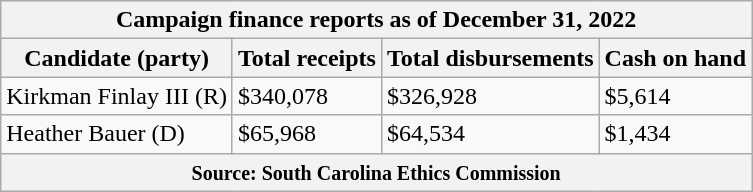<table class="wikitable sortable">
<tr>
<th colspan=4>Campaign finance reports as of December 31, 2022</th>
</tr>
<tr style="text-align:center;">
<th>Candidate (party)</th>
<th>Total receipts</th>
<th>Total disbursements</th>
<th>Cash on hand</th>
</tr>
<tr>
<td>Kirkman Finlay III (R)</td>
<td>$340,078</td>
<td>$326,928</td>
<td>$5,614</td>
</tr>
<tr>
<td>Heather Bauer (D)</td>
<td>$65,968</td>
<td>$64,534</td>
<td>$1,434</td>
</tr>
<tr>
<th colspan="4"><small>Source: South Carolina Ethics Commission</small></th>
</tr>
</table>
